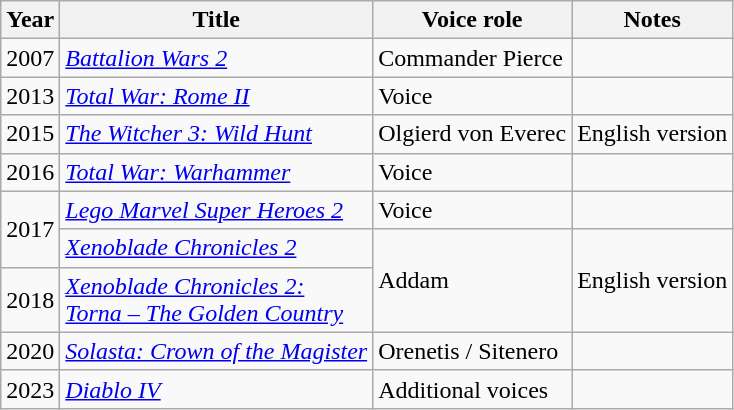<table class="wikitable">
<tr>
<th>Year</th>
<th>Title</th>
<th>Voice role</th>
<th>Notes</th>
</tr>
<tr>
<td>2007</td>
<td><em><a href='#'>Battalion Wars 2</a></em></td>
<td>Commander Pierce</td>
<td></td>
</tr>
<tr>
<td>2013</td>
<td><em><a href='#'>Total War: Rome II</a></em></td>
<td>Voice</td>
<td></td>
</tr>
<tr>
<td>2015</td>
<td><em><a href='#'>The Witcher 3: Wild Hunt</a></em></td>
<td>Olgierd von Everec</td>
<td>English version</td>
</tr>
<tr>
<td>2016</td>
<td><em><a href='#'>Total War: Warhammer</a></em></td>
<td>Voice</td>
<td></td>
</tr>
<tr>
<td rowspan="2">2017</td>
<td><em><a href='#'>Lego Marvel Super Heroes 2</a></em></td>
<td>Voice</td>
<td></td>
</tr>
<tr>
<td><em><a href='#'>Xenoblade Chronicles 2</a></em></td>
<td rowspan="2">Addam</td>
<td rowspan="2">English version</td>
</tr>
<tr>
<td>2018</td>
<td><em><a href='#'>Xenoblade Chronicles 2:<br>Torna – The Golden Country</a></em></td>
</tr>
<tr>
<td>2020</td>
<td><em><a href='#'>Solasta: Crown of the Magister</a></em></td>
<td>Orenetis / Sitenero</td>
<td></td>
</tr>
<tr>
<td>2023</td>
<td><em><a href='#'>Diablo IV</a></em></td>
<td>Additional voices</td>
</tr>
</table>
